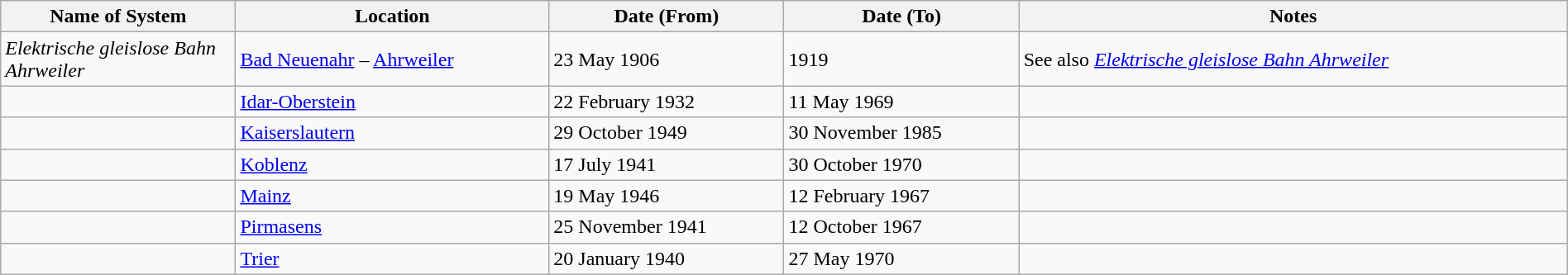<table class="wikitable" style="width:100%;">
<tr>
<th style="width:15%;">Name of System</th>
<th style="width:20%;">Location</th>
<th style="width:15%;">Date (From)</th>
<th style="width:15%;">Date (To)</th>
<th style="width:35%;">Notes</th>
</tr>
<tr>
<td><em>Elektrische gleislose Bahn Ahrweiler</em></td>
<td><a href='#'>Bad Neuenahr</a> – <a href='#'>Ahrweiler</a></td>
<td>23 May 1906</td>
<td>1919</td>
<td>See also <em><a href='#'>Elektrische gleislose Bahn Ahrweiler</a></em> </td>
</tr>
<tr>
<td> </td>
<td><a href='#'>Idar-Oberstein</a></td>
<td>22 February 1932</td>
<td>11 May 1969</td>
<td> </td>
</tr>
<tr>
<td> </td>
<td><a href='#'>Kaiserslautern</a></td>
<td>29 October 1949</td>
<td>30 November 1985</td>
<td> </td>
</tr>
<tr>
<td> </td>
<td><a href='#'>Koblenz</a></td>
<td>17 July 1941</td>
<td>30 October 1970</td>
<td> </td>
</tr>
<tr>
<td> </td>
<td><a href='#'>Mainz</a></td>
<td>19 May 1946</td>
<td>12 February 1967</td>
<td> </td>
</tr>
<tr>
<td> </td>
<td><a href='#'>Pirmasens</a></td>
<td>25 November 1941</td>
<td>12 October 1967</td>
<td> </td>
</tr>
<tr>
<td> </td>
<td><a href='#'>Trier</a></td>
<td>20 January 1940</td>
<td>27 May 1970</td>
<td> </td>
</tr>
</table>
